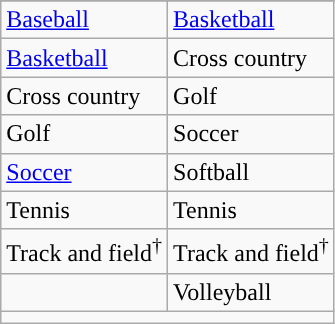<table class="wikitable" style= " ">
<tr>
</tr>
<tr>
<td><a href='#'>Baseball</a></td>
<td><a href='#'>Basketball</a></td>
</tr>
<tr>
<td><a href='#'>Basketball</a></td>
<td>Cross country</td>
</tr>
<tr>
<td>Cross country</td>
<td>Golf</td>
</tr>
<tr>
<td>Golf</td>
<td>Soccer</td>
</tr>
<tr>
<td><a href='#'>Soccer</a></td>
<td>Softball</td>
</tr>
<tr>
<td>Tennis</td>
<td>Tennis</td>
</tr>
<tr>
<td>Track and field<sup>†</sup></td>
<td>Track and field<sup>†</sup></td>
</tr>
<tr>
<td></td>
<td>Volleyball</td>
</tr>
<tr>
<td colspan="2"></td>
</tr>
</table>
